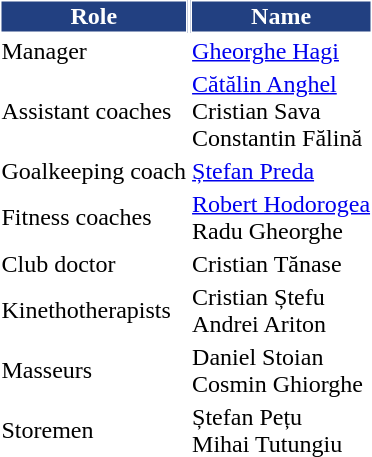<table class="toccolours">
<tr>
<th style="background:#224081;color:#FFFFFF;border:1px solid #FFFFFF">Role</th>
<th style="background:#224081;color:#FFFFFF;border:1px solid #FFFFFF">Name</th>
</tr>
<tr>
<td>Manager</td>
<td> <a href='#'>Gheorghe Hagi</a></td>
</tr>
<tr>
<td>Assistant coaches</td>
<td> <a href='#'>Cătălin Anghel</a> <br>   Cristian Sava <br>  Constantin Fălină</td>
</tr>
<tr>
<td>Goalkeeping coach</td>
<td> <a href='#'>Ștefan Preda</a></td>
</tr>
<tr>
<td>Fitness coaches</td>
<td> <a href='#'>Robert Hodorogea</a> <br>  Radu Gheorghe</td>
</tr>
<tr>
<td>Club doctor</td>
<td> Cristian Tănase</td>
</tr>
<tr>
<td>Kinethotherapists</td>
<td> Cristian Ștefu <br>  Andrei Ariton</td>
</tr>
<tr>
<td>Masseurs</td>
<td> Daniel Stoian <br>  Cosmin Ghiorghe</td>
</tr>
<tr>
<td>Storemen</td>
<td> Ștefan Pețu  <br>  Mihai Tutungiu</td>
</tr>
</table>
